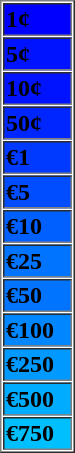<table border=-2 cellspacing=1 cellpadding=1 width=50px|->
<tr>
<td bgcolor="#0000FF" align=left><span><strong>1¢</strong></span></td>
</tr>
<tr ->
<td bgcolor="#0013FF" align=left><span><strong>5¢</strong></span></td>
</tr>
<tr ->
<td bgcolor="#0013FF" align=left><span><strong>10¢</strong></span></td>
</tr>
<tr ->
<td bgcolor="#0026FF" align=left><span><strong>50¢</strong></span></td>
</tr>
<tr ->
<td bgcolor="#0039FF" align=left><span><strong>€1</strong></span></td>
</tr>
<tr ->
<td bgcolor="#004DFF" align=left><span><strong>€5</strong></span></td>
</tr>
<tr ->
<td bgcolor="#0060FF" align=left><span><strong>€10</strong></span></td>
</tr>
<tr ->
<td bgcolor="#0073FF" align=left><span><strong>€25</strong></span></td>
</tr>
<tr ->
<td bgcolor="#0073FF" align=left><span><strong>€50</strong></span></td>
</tr>
<tr ->
<td bgcolor="#0086FF" align=left><span><strong>€100</strong></span></td>
</tr>
<tr ->
<td bgcolor="#0099FF" align=left><span><strong>€250</strong></span></td>
</tr>
<tr ->
<td bgcolor="#00ACFF" align=left><span><strong>€500</strong></span></td>
</tr>
<tr ->
<td bgcolor="#00BFFF" align=left><span><strong>€750</strong></span></td>
</tr>
</table>
